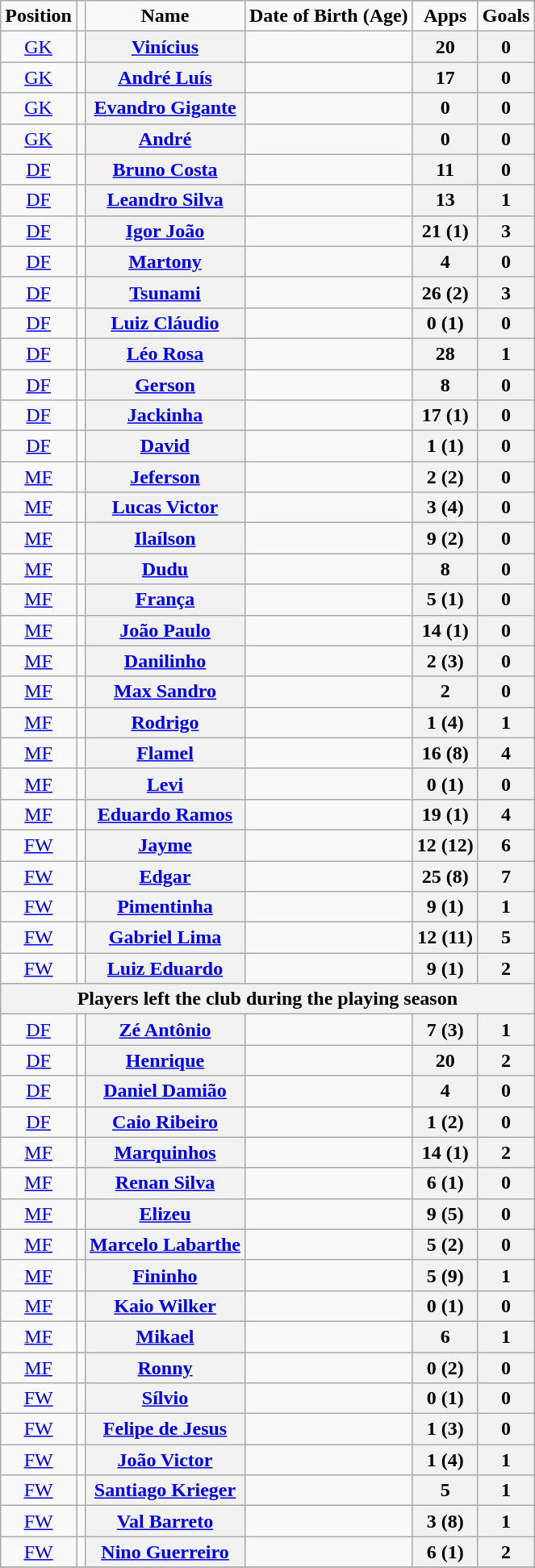<table class="wikitable sortable plainrowheaders" style="text-align:center">
<tr>
<td rowspan="2"><strong>Position</strong></td>
<td rowspan="2"></td>
<td rowspan="2"><strong>Name</strong></td>
<td rowspan="2"><strong>Date of Birth (Age)</strong></td>
</tr>
<tr>
<td rowspan="1"><strong>Apps</strong></td>
<td rowspan="1"><strong>Goals</strong></td>
</tr>
<tr>
<td><a href='#'>GK</a></td>
<td></td>
<th scope="row"><a href='#'>Vinícius</a></th>
<td></td>
<th>20</th>
<th>0</th>
</tr>
<tr>
<td><a href='#'>GK</a></td>
<td></td>
<th scope="row"><a href='#'>André Luís</a></th>
<td></td>
<th>17</th>
<th>0</th>
</tr>
<tr>
<td><a href='#'>GK</a></td>
<td></td>
<th scope="row"><a href='#'>Evandro Gigante</a></th>
<td></td>
<th>0</th>
<th>0</th>
</tr>
<tr>
<td><a href='#'>GK</a></td>
<td></td>
<th scope="row"><a href='#'>André</a></th>
<td></td>
<th>0</th>
<th>0</th>
</tr>
<tr>
<td><a href='#'>DF</a></td>
<td></td>
<th scope="row"><a href='#'>Bruno Costa</a></th>
<td></td>
<th>11</th>
<th>0</th>
</tr>
<tr>
<td><a href='#'>DF</a></td>
<td></td>
<th scope="row"><a href='#'>Leandro Silva</a></th>
<td></td>
<th>13</th>
<th>1</th>
</tr>
<tr>
<td><a href='#'>DF</a></td>
<td></td>
<th scope="row"><a href='#'>Igor João</a></th>
<td></td>
<th>21 (1)</th>
<th>3</th>
</tr>
<tr>
<td><a href='#'>DF</a></td>
<td></td>
<th scope="row"><a href='#'>Martony</a></th>
<td></td>
<th>4</th>
<th>0</th>
</tr>
<tr>
<td><a href='#'>DF</a></td>
<td></td>
<th scope="row"><a href='#'>Tsunami</a></th>
<td></td>
<th>26 (2)</th>
<th>3</th>
</tr>
<tr>
<td><a href='#'>DF</a></td>
<td></td>
<th scope="row"><a href='#'>Luiz Cláudio</a></th>
<td></td>
<th>0 (1)</th>
<th>0</th>
</tr>
<tr>
<td><a href='#'>DF</a></td>
<td></td>
<th scope="row"><a href='#'>Léo Rosa</a></th>
<td></td>
<th>28</th>
<th>1</th>
</tr>
<tr>
<td><a href='#'>DF</a></td>
<td></td>
<th scope="row"><a href='#'>Gerson</a></th>
<td></td>
<th>8</th>
<th>0</th>
</tr>
<tr>
<td><a href='#'>DF</a></td>
<td></td>
<th scope="row"><a href='#'>Jackinha</a></th>
<td></td>
<th>17 (1)</th>
<th>0</th>
</tr>
<tr>
<td><a href='#'>DF</a></td>
<td></td>
<th scope="row"><a href='#'>David</a></th>
<td></td>
<th>1 (1)</th>
<th>0</th>
</tr>
<tr>
<td><a href='#'>MF</a></td>
<td></td>
<th scope="row"><a href='#'>Jeferson</a></th>
<td></td>
<th>2 (2)</th>
<th>0</th>
</tr>
<tr>
<td><a href='#'>MF</a></td>
<td></td>
<th scope="row"><a href='#'>Lucas Victor</a></th>
<td></td>
<th>3 (4)</th>
<th>0</th>
</tr>
<tr>
<td><a href='#'>MF</a></td>
<td></td>
<th scope="row"><a href='#'>Ilaílson</a></th>
<td></td>
<th>9 (2)</th>
<th>0</th>
</tr>
<tr>
<td><a href='#'>MF</a></td>
<td></td>
<th scope="row"><a href='#'>Dudu</a></th>
<td></td>
<th>8</th>
<th>0</th>
</tr>
<tr>
<td><a href='#'>MF</a></td>
<td></td>
<th scope="row"><a href='#'>França</a></th>
<td></td>
<th>5 (1)</th>
<th>0</th>
</tr>
<tr>
<td><a href='#'>MF</a></td>
<td></td>
<th scope="row"><a href='#'>João Paulo</a></th>
<td></td>
<th>14 (1)</th>
<th>0</th>
</tr>
<tr>
<td><a href='#'>MF</a></td>
<td></td>
<th scope="row"><a href='#'>Danilinho</a></th>
<td></td>
<th>2 (3)</th>
<th>0</th>
</tr>
<tr>
<td><a href='#'>MF</a></td>
<td></td>
<th scope="row"><a href='#'>Max Sandro</a></th>
<td></td>
<th>2</th>
<th>0</th>
</tr>
<tr>
<td><a href='#'>MF</a></td>
<td></td>
<th scope="row"><a href='#'>Rodrigo</a></th>
<td></td>
<th>1 (4)</th>
<th>1</th>
</tr>
<tr>
<td><a href='#'>MF</a></td>
<td></td>
<th scope="row"><a href='#'>Flamel</a></th>
<td></td>
<th>16 (8)</th>
<th>4</th>
</tr>
<tr>
<td><a href='#'>MF</a></td>
<td></td>
<th scope="row"><a href='#'>Levi</a></th>
<td></td>
<th>0 (1)</th>
<th>0</th>
</tr>
<tr>
<td><a href='#'>MF</a></td>
<td></td>
<th scope="row"><a href='#'>Eduardo Ramos</a></th>
<td></td>
<th>19 (1)</th>
<th>4</th>
</tr>
<tr>
<td><a href='#'>FW</a></td>
<td></td>
<th scope="row"><a href='#'>Jayme</a></th>
<td></td>
<th>12 (12)</th>
<th>6</th>
</tr>
<tr>
<td><a href='#'>FW</a></td>
<td></td>
<th scope="row"><a href='#'>Edgar</a></th>
<td></td>
<th>25 (8)</th>
<th>7</th>
</tr>
<tr>
<td><a href='#'>FW</a></td>
<td></td>
<th scope="row"><a href='#'>Pimentinha</a></th>
<td></td>
<th>9 (1)</th>
<th>1</th>
</tr>
<tr>
<td><a href='#'>FW</a></td>
<td></td>
<th scope="row"><a href='#'>Gabriel Lima</a></th>
<td></td>
<th>12 (11)</th>
<th>5</th>
</tr>
<tr>
<td><a href='#'>FW</a></td>
<td></td>
<th scope="row"><a href='#'>Luiz Eduardo</a></th>
<td></td>
<th>9 (1)</th>
<th>2</th>
</tr>
<tr>
<th colspan="16">Players left the club during the playing season</th>
</tr>
<tr>
<td><a href='#'>DF</a></td>
<td></td>
<th scope="row"><a href='#'>Zé Antônio</a></th>
<td></td>
<th>7 (3)</th>
<th>1</th>
</tr>
<tr>
<td><a href='#'>DF</a></td>
<td></td>
<th scope="row"><a href='#'>Henrique</a></th>
<td></td>
<th>20</th>
<th>2</th>
</tr>
<tr>
<td><a href='#'>DF</a></td>
<td></td>
<th scope="row"><a href='#'>Daniel Damião</a></th>
<td></td>
<th>4</th>
<th>0</th>
</tr>
<tr>
<td><a href='#'>DF</a></td>
<td></td>
<th scope="row"><a href='#'>Caio Ribeiro</a></th>
<td></td>
<th>1 (2)</th>
<th>0</th>
</tr>
<tr>
<td><a href='#'>MF</a></td>
<td></td>
<th scope="row"><a href='#'>Marquinhos</a></th>
<td></td>
<th>14 (1)</th>
<th>2</th>
</tr>
<tr>
<td><a href='#'>MF</a></td>
<td></td>
<th scope="row"><a href='#'>Renan Silva</a></th>
<td></td>
<th>6 (1)</th>
<th>0</th>
</tr>
<tr>
<td><a href='#'>MF</a></td>
<td></td>
<th scope="row"><a href='#'>Elizeu</a></th>
<td></td>
<th>9 (5)</th>
<th>0</th>
</tr>
<tr>
<td><a href='#'>MF</a></td>
<td></td>
<th scope="row"><a href='#'>Marcelo Labarthe</a></th>
<td></td>
<th>5 (2)</th>
<th>0</th>
</tr>
<tr>
<td><a href='#'>MF</a></td>
<td></td>
<th scope="row"><a href='#'>Fininho</a></th>
<td></td>
<th>5 (9)</th>
<th>1</th>
</tr>
<tr>
<td><a href='#'>MF</a></td>
<td></td>
<th scope="row"><a href='#'>Kaio Wilker</a></th>
<td></td>
<th>0 (1)</th>
<th>0</th>
</tr>
<tr>
<td><a href='#'>MF</a></td>
<td></td>
<th scope="row"><a href='#'>Mikael</a></th>
<td></td>
<th>6</th>
<th>1</th>
</tr>
<tr>
<td><a href='#'>MF</a></td>
<td></td>
<th scope="row"><a href='#'>Ronny</a></th>
<td></td>
<th>0 (2)</th>
<th>0</th>
</tr>
<tr>
<td><a href='#'>FW</a></td>
<td></td>
<th scope="row"><a href='#'>Sílvio</a></th>
<td></td>
<th>0 (1)</th>
<th>0</th>
</tr>
<tr>
<td><a href='#'>FW</a></td>
<td></td>
<th scope="row"><a href='#'>Felipe de Jesus</a></th>
<td></td>
<th>1 (3)</th>
<th>0</th>
</tr>
<tr>
<td><a href='#'>FW</a></td>
<td></td>
<th scope="row"><a href='#'>João Victor</a></th>
<td></td>
<th>1 (4)</th>
<th>1</th>
</tr>
<tr>
<td><a href='#'>FW</a></td>
<td></td>
<th scope="row"><a href='#'>Santiago Krieger</a></th>
<td></td>
<th>5</th>
<th>1</th>
</tr>
<tr>
<td><a href='#'>FW</a></td>
<td></td>
<th scope="row"><a href='#'>Val Barreto</a></th>
<td></td>
<th>3 (8)</th>
<th>1</th>
</tr>
<tr>
<td><a href='#'>FW</a></td>
<td></td>
<th scope="row"><a href='#'>Nino Guerreiro</a></th>
<td></td>
<th>6 (1)</th>
<th>2</th>
</tr>
<tr>
</tr>
</table>
